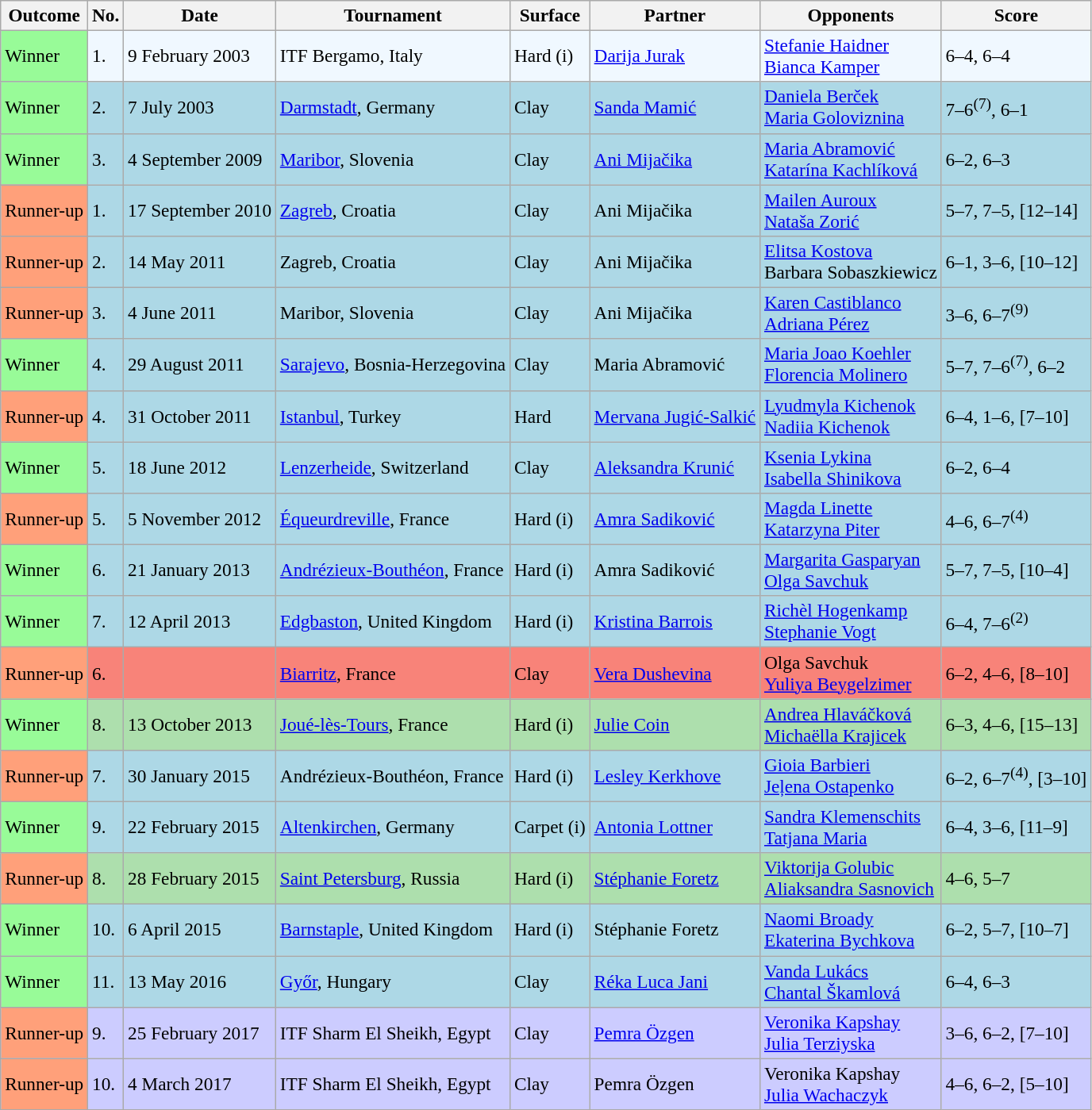<table class="sortable wikitable" style=font-size:97%>
<tr>
<th>Outcome</th>
<th>No.</th>
<th>Date</th>
<th>Tournament</th>
<th>Surface</th>
<th>Partner</th>
<th>Opponents</th>
<th class="unsortable">Score</th>
</tr>
<tr style="background:#f0f8ff;">
<td style="background:#98fb98;">Winner</td>
<td>1.</td>
<td>9 February 2003</td>
<td>ITF Bergamo, Italy</td>
<td>Hard (i)</td>
<td> <a href='#'>Darija Jurak</a></td>
<td> <a href='#'>Stefanie Haidner</a> <br>  <a href='#'>Bianca Kamper</a></td>
<td>6–4, 6–4</td>
</tr>
<tr style="background:lightblue;">
<td style="background:#98fb98;">Winner</td>
<td>2.</td>
<td>7 July 2003</td>
<td><a href='#'>Darmstadt</a>, Germany</td>
<td>Clay</td>
<td> <a href='#'>Sanda Mamić</a></td>
<td> <a href='#'>Daniela Berček</a> <br>  <a href='#'>Maria Goloviznina</a></td>
<td>7–6<sup>(7)</sup>, 6–1</td>
</tr>
<tr style="background:lightblue;">
<td bgcolor="98FB98">Winner</td>
<td>3.</td>
<td>4 September 2009</td>
<td><a href='#'>Maribor</a>, Slovenia</td>
<td>Clay</td>
<td> <a href='#'>Ani Mijačika</a></td>
<td> <a href='#'>Maria Abramović</a> <br>  <a href='#'>Katarína Kachlíková</a></td>
<td>6–2, 6–3</td>
</tr>
<tr style="background:lightblue;">
<td bgcolor="FFA07A">Runner-up</td>
<td>1.</td>
<td>17 September 2010</td>
<td><a href='#'>Zagreb</a>, Croatia</td>
<td>Clay</td>
<td> Ani Mijačika</td>
<td> <a href='#'>Mailen Auroux</a> <br>  <a href='#'>Nataša Zorić</a></td>
<td>5–7, 7–5, [12–14]</td>
</tr>
<tr style="background:lightblue;">
<td bgcolor="FFA07A">Runner-up</td>
<td>2.</td>
<td>14 May 2011</td>
<td>Zagreb, Croatia</td>
<td>Clay</td>
<td> Ani Mijačika</td>
<td> <a href='#'>Elitsa Kostova</a> <br>  Barbara Sobaszkiewicz</td>
<td>6–1, 3–6, [10–12]</td>
</tr>
<tr style="background:lightblue;">
<td bgcolor="FFA07A">Runner-up</td>
<td>3.</td>
<td>4 June 2011</td>
<td>Maribor, Slovenia</td>
<td>Clay</td>
<td> Ani Mijačika</td>
<td> <a href='#'>Karen Castiblanco</a> <br>  <a href='#'>Adriana Pérez</a></td>
<td>3–6, 6–7<sup>(9)</sup></td>
</tr>
<tr style="background:lightblue;">
<td bgcolor=98FB98>Winner</td>
<td>4.</td>
<td>29 August 2011</td>
<td><a href='#'>Sarajevo</a>, Bosnia-Herzegovina</td>
<td>Clay</td>
<td> Maria Abramović</td>
<td> <a href='#'>Maria Joao Koehler</a> <br>  <a href='#'>Florencia Molinero</a></td>
<td>5–7, 7–6<sup>(7)</sup>, 6–2</td>
</tr>
<tr style="background:lightblue;">
<td bgcolor=#FFA07A>Runner-up</td>
<td>4.</td>
<td>31 October 2011</td>
<td><a href='#'>Istanbul</a>, Turkey</td>
<td>Hard</td>
<td> <a href='#'>Mervana Jugić-Salkić</a></td>
<td> <a href='#'>Lyudmyla Kichenok</a> <br>  <a href='#'>Nadiia Kichenok</a></td>
<td>6–4, 1–6, [7–10]</td>
</tr>
<tr style="background:lightblue;">
<td bgcolor="98FB98">Winner</td>
<td>5.</td>
<td>18 June 2012</td>
<td><a href='#'>Lenzerheide</a>, Switzerland</td>
<td>Clay</td>
<td> <a href='#'>Aleksandra Krunić</a></td>
<td> <a href='#'>Ksenia Lykina</a> <br>  <a href='#'>Isabella Shinikova</a></td>
<td>6–2, 6–4</td>
</tr>
<tr style="background:lightblue;">
<td style="background:#ffa07a;">Runner-up</td>
<td>5.</td>
<td>5 November 2012</td>
<td><a href='#'>Équeurdreville</a>, France</td>
<td>Hard (i)</td>
<td> <a href='#'>Amra Sadiković</a></td>
<td> <a href='#'>Magda Linette</a> <br>  <a href='#'>Katarzyna Piter</a></td>
<td>4–6, 6–7<sup>(4)</sup></td>
</tr>
<tr style="background:lightblue;">
<td style="background:#98fb98;">Winner</td>
<td>6.</td>
<td>21 January 2013</td>
<td><a href='#'>Andrézieux-Bouthéon</a>, France</td>
<td>Hard (i)</td>
<td> Amra Sadiković</td>
<td> <a href='#'>Margarita Gasparyan</a> <br>  <a href='#'>Olga Savchuk</a></td>
<td>5–7, 7–5, [10–4]</td>
</tr>
<tr style="background:lightblue;">
<td style="background:#98fb98;">Winner</td>
<td>7.</td>
<td>12 April 2013</td>
<td><a href='#'>Edgbaston</a>, United Kingdom</td>
<td>Hard (i)</td>
<td> <a href='#'>Kristina Barrois</a></td>
<td> <a href='#'>Richèl Hogenkamp</a> <br>  <a href='#'>Stephanie Vogt</a></td>
<td>6–4, 7–6<sup>(2)</sup></td>
</tr>
<tr style="background:#f88379;">
<td style="background:#ffa07a;">Runner-up</td>
<td>6.</td>
<td></td>
<td><a href='#'>Biarritz</a>, France</td>
<td>Clay</td>
<td> <a href='#'>Vera Dushevina</a></td>
<td> Olga Savchuk <br>  <a href='#'>Yuliya Beygelzimer</a></td>
<td>6–2, 4–6, [8–10]</td>
</tr>
<tr style="background:#addfad;">
<td style="background:#98fb98;">Winner</td>
<td>8.</td>
<td>13 October 2013</td>
<td><a href='#'>Joué-lès-Tours</a>, France</td>
<td>Hard (i)</td>
<td> <a href='#'>Julie Coin</a></td>
<td> <a href='#'>Andrea Hlaváčková</a> <br>  <a href='#'>Michaëlla Krajicek</a></td>
<td>6–3, 4–6, [15–13]</td>
</tr>
<tr style="background:lightblue;">
<td style="background:#ffa07a;">Runner-up</td>
<td>7.</td>
<td>30 January 2015</td>
<td>Andrézieux-Bouthéon, France</td>
<td>Hard (i)</td>
<td> <a href='#'>Lesley Kerkhove</a></td>
<td> <a href='#'>Gioia Barbieri</a> <br>  <a href='#'>Jeļena Ostapenko</a></td>
<td>6–2, 6–7<sup>(4)</sup>, [3–10]</td>
</tr>
<tr style="background:lightblue;">
<td style="background:#98fb98;">Winner</td>
<td>9.</td>
<td>22 February 2015</td>
<td><a href='#'>Altenkirchen</a>, Germany</td>
<td>Carpet (i)</td>
<td> <a href='#'>Antonia Lottner</a></td>
<td> <a href='#'>Sandra Klemenschits</a> <br>  <a href='#'>Tatjana Maria</a></td>
<td>6–4, 3–6, [11–9]</td>
</tr>
<tr style="background:#addfad;">
<td style="background:#ffa07a;">Runner-up</td>
<td>8.</td>
<td>28 February 2015</td>
<td><a href='#'>Saint Petersburg</a>, Russia</td>
<td>Hard (i)</td>
<td> <a href='#'>Stéphanie Foretz</a></td>
<td> <a href='#'>Viktorija Golubic</a> <br>  <a href='#'>Aliaksandra Sasnovich</a></td>
<td>4–6, 5–7</td>
</tr>
<tr style="background:lightblue;">
<td style="background:#98fb98;">Winner</td>
<td>10.</td>
<td>6 April 2015</td>
<td><a href='#'>Barnstaple</a>, United Kingdom</td>
<td>Hard (i)</td>
<td> Stéphanie Foretz</td>
<td> <a href='#'>Naomi Broady</a> <br>  <a href='#'>Ekaterina Bychkova</a></td>
<td>6–2, 5–7, [10–7]</td>
</tr>
<tr style="background:lightblue;">
<td style="background:#98fb98;">Winner</td>
<td>11.</td>
<td>13 May 2016</td>
<td><a href='#'>Győr</a>, Hungary</td>
<td>Clay</td>
<td> <a href='#'>Réka Luca Jani</a></td>
<td> <a href='#'>Vanda Lukács</a> <br>  <a href='#'>Chantal Škamlová</a></td>
<td>6–4, 6–3</td>
</tr>
<tr style="background:#ccccff;">
<td style="background:#ffa07a;">Runner-up</td>
<td>9.</td>
<td>25 February 2017</td>
<td>ITF Sharm El Sheikh, Egypt</td>
<td>Clay</td>
<td> <a href='#'>Pemra Özgen</a></td>
<td> <a href='#'>Veronika Kapshay</a> <br>  <a href='#'>Julia Terziyska</a></td>
<td>3–6, 6–2, [7–10]</td>
</tr>
<tr style="background:#ccccff;">
<td style="background:#ffa07a;">Runner-up</td>
<td>10.</td>
<td>4 March 2017</td>
<td>ITF Sharm El Sheikh, Egypt</td>
<td>Clay</td>
<td> Pemra Özgen</td>
<td> Veronika Kapshay <br>  <a href='#'>Julia Wachaczyk</a></td>
<td>4–6, 6–2, [5–10]</td>
</tr>
</table>
